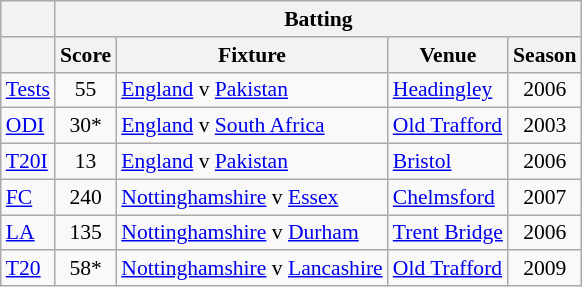<table class=wikitable style="font-size:90%">
<tr>
<th rowspan="1"></th>
<th colspan="4" rowspan="1">Batting</th>
</tr>
<tr>
<th></th>
<th>Score</th>
<th>Fixture</th>
<th>Venue</th>
<th>Season</th>
</tr>
<tr>
<td><a href='#'>Tests</a></td>
<td align="center">55</td>
<td><a href='#'>England</a> v <a href='#'>Pakistan</a></td>
<td><a href='#'>Headingley</a></td>
<td align="center">2006</td>
</tr>
<tr>
<td><a href='#'>ODI</a></td>
<td align="center">30*</td>
<td><a href='#'>England</a> v <a href='#'>South Africa</a></td>
<td><a href='#'>Old Trafford</a></td>
<td align="center">2003</td>
</tr>
<tr>
<td><a href='#'>T20I</a></td>
<td align="center">13</td>
<td><a href='#'>England</a> v <a href='#'>Pakistan</a></td>
<td><a href='#'>Bristol</a></td>
<td align="center">2006</td>
</tr>
<tr>
<td><a href='#'>FC</a></td>
<td align="center">240</td>
<td><a href='#'>Nottinghamshire</a> v <a href='#'>Essex</a></td>
<td><a href='#'>Chelmsford</a></td>
<td align="center">2007</td>
</tr>
<tr>
<td><a href='#'>LA</a></td>
<td align="center">135</td>
<td><a href='#'>Nottinghamshire</a> v <a href='#'>Durham</a></td>
<td><a href='#'>Trent Bridge</a></td>
<td align="center">2006</td>
</tr>
<tr>
<td><a href='#'>T20</a></td>
<td align="center">58*</td>
<td><a href='#'>Nottinghamshire</a> v <a href='#'>Lancashire</a></td>
<td><a href='#'>Old Trafford</a></td>
<td align="center">2009</td>
</tr>
</table>
